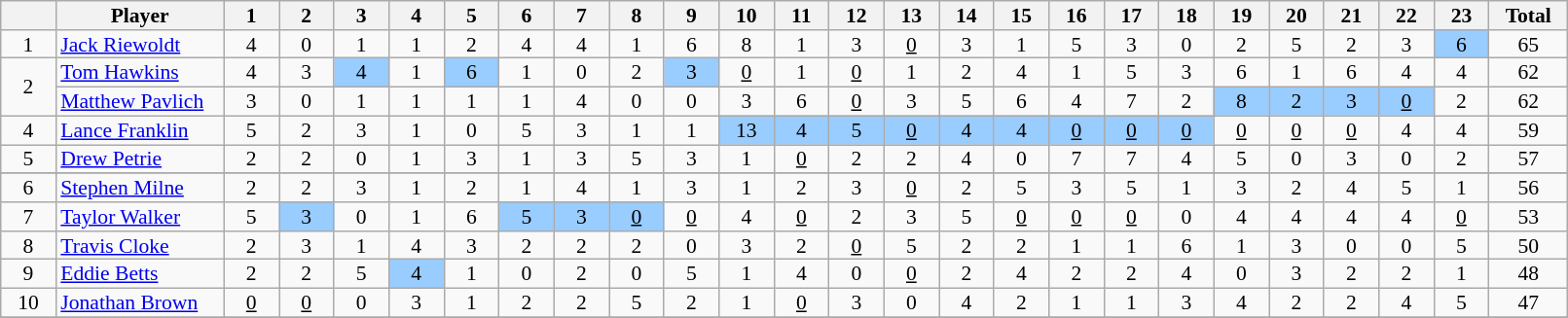<table class="wikitable nowraplinks" style="text-align:center; line-height: 90%; font-size:90%;" width=85%>
<tr>
<th width=20 abbr="Position"></th>
<th width=75px>Player</th>
<th width=20 abbr="Round 1">1</th>
<th width=20 abbr="Round 2">2</th>
<th width=20 abbr="Round 3">3</th>
<th width=20 abbr="Round 4">4</th>
<th width=20 abbr="Round 5">5</th>
<th width=20 abbr="Round 6">6</th>
<th width=20 abbr="Round 7">7</th>
<th width=20 abbr="Round 8">8</th>
<th width=20 abbr="Round 9">9</th>
<th width=20 abbr="Round 10">10</th>
<th width=20 abbr="Round 11">11</th>
<th width=20 abbr="Round 12">12</th>
<th width=20 abbr="Round 13">13</th>
<th width=20 abbr="Round 14">14</th>
<th width=20 abbr="Round 15">15</th>
<th width=20 abbr="Round 16">16</th>
<th width=20 abbr="Round 17">17</th>
<th width=20 abbr="Round 18">18</th>
<th width=20 abbr="Round 19">19</th>
<th width=20 abbr="Round 20">20</th>
<th width=20 abbr="Round 21">21</th>
<th width=20 abbr="Round 22">22</th>
<th width=20 abbr="Round 23">23</th>
<th width=20 abbr="Total">Total</th>
</tr>
<tr>
<td>1</td>
<td style="text-align:left;"><a href='#'>Jack Riewoldt</a></td>
<td>4</td>
<td>0</td>
<td>1</td>
<td>1</td>
<td>2</td>
<td>4</td>
<td>4</td>
<td>1</td>
<td>6</td>
<td>8</td>
<td>1</td>
<td>3</td>
<td><u>0</u></td>
<td>3</td>
<td>1</td>
<td>5</td>
<td>3</td>
<td>0</td>
<td>2</td>
<td>5</td>
<td>2</td>
<td>3</td>
<td style="background:#99ccff;">6</td>
<td>65</td>
</tr>
<tr>
<td rowspan="2">2</td>
<td style="text-align:left;"><a href='#'>Tom Hawkins</a></td>
<td>4</td>
<td>3</td>
<td style="background:#99ccff;">4</td>
<td>1</td>
<td style="background:#99ccff;">6</td>
<td>1</td>
<td>0</td>
<td>2</td>
<td style="background:#99ccff;">3</td>
<td><u>0</u></td>
<td>1</td>
<td><u>0</u></td>
<td>1</td>
<td>2</td>
<td>4</td>
<td>1</td>
<td>5</td>
<td>3</td>
<td>6</td>
<td>1</td>
<td>6</td>
<td>4</td>
<td>4</td>
<td>62</td>
</tr>
<tr>
<td style="text-align:left;"><a href='#'>Matthew Pavlich</a></td>
<td>3</td>
<td>0</td>
<td>1</td>
<td>1</td>
<td>1</td>
<td>1</td>
<td>4</td>
<td>0</td>
<td>0</td>
<td>3</td>
<td>6</td>
<td><u>0</u></td>
<td>3</td>
<td>5</td>
<td>6</td>
<td>4</td>
<td>7</td>
<td>2</td>
<td style="background:#99ccff;">8</td>
<td style="background:#99ccff;">2</td>
<td style="background:#99ccff;">3</td>
<td style="background:#99ccff;"><u>0</u></td>
<td>2</td>
<td>62</td>
</tr>
<tr>
<td>4</td>
<td style="text-align:left;"><a href='#'>Lance Franklin</a></td>
<td>5</td>
<td>2</td>
<td>3</td>
<td>1</td>
<td>0</td>
<td>5</td>
<td>3</td>
<td>1</td>
<td>1</td>
<td style="background:#99ccff;">13</td>
<td style="background:#99ccff;">4</td>
<td style="background:#99ccff;">5</td>
<td style="background:#99ccff;"><u>0</u></td>
<td style="background:#99ccff;">4</td>
<td style="background:#99ccff;">4</td>
<td style="background:#99ccff;"><u>0</u></td>
<td style="background:#99ccff;"><u>0</u></td>
<td style="background:#99ccff;"><u>0</u></td>
<td><u>0</u></td>
<td><u>0</u></td>
<td><u>0</u></td>
<td>4</td>
<td>4</td>
<td>59</td>
</tr>
<tr>
<td>5</td>
<td style="text-align:left;"><a href='#'>Drew Petrie</a></td>
<td>2</td>
<td>2</td>
<td>0</td>
<td>1</td>
<td>3</td>
<td>1</td>
<td>3</td>
<td>5</td>
<td>3</td>
<td>1</td>
<td><u>0</u></td>
<td>2</td>
<td>2</td>
<td>4</td>
<td>0</td>
<td>7</td>
<td>7</td>
<td>4</td>
<td>5</td>
<td>0</td>
<td>3</td>
<td>0</td>
<td>2</td>
<td>57</td>
</tr>
<tr>
</tr>
<tr>
<td>6</td>
<td style="text-align:left;"><a href='#'>Stephen Milne</a></td>
<td>2</td>
<td>2</td>
<td>3</td>
<td>1</td>
<td>2</td>
<td>1</td>
<td>4</td>
<td>1</td>
<td>3</td>
<td>1</td>
<td>2</td>
<td>3</td>
<td><u>0</u></td>
<td>2</td>
<td>5</td>
<td>3</td>
<td>5</td>
<td>1</td>
<td>3</td>
<td>2</td>
<td>4</td>
<td>5</td>
<td>1</td>
<td>56</td>
</tr>
<tr>
<td>7</td>
<td style="text-align:left;"><a href='#'>Taylor Walker</a></td>
<td>5</td>
<td style="background:#99ccff;">3</td>
<td>0</td>
<td>1</td>
<td>6</td>
<td style="background:#99ccff;">5</td>
<td style="background:#99ccff;">3</td>
<td style="background:#99ccff;"><u>0</u></td>
<td><u>0</u></td>
<td>4</td>
<td><u>0</u></td>
<td>2</td>
<td>3</td>
<td>5</td>
<td><u>0</u></td>
<td><u>0</u></td>
<td><u>0</u></td>
<td>0</td>
<td>4</td>
<td>4</td>
<td>4</td>
<td>4</td>
<td><u>0</u></td>
<td>53</td>
</tr>
<tr>
<td>8</td>
<td style="text-align:left;"><a href='#'>Travis Cloke</a></td>
<td>2</td>
<td>3</td>
<td>1</td>
<td>4</td>
<td>3</td>
<td>2</td>
<td>2</td>
<td>2</td>
<td>0</td>
<td>3</td>
<td>2</td>
<td><u>0</u></td>
<td>5</td>
<td>2</td>
<td>2</td>
<td>1</td>
<td>1</td>
<td>6</td>
<td>1</td>
<td>3</td>
<td>0</td>
<td>0</td>
<td>5</td>
<td>50</td>
</tr>
<tr>
<td>9</td>
<td style="text-align:left;"><a href='#'>Eddie Betts</a></td>
<td>2</td>
<td>2</td>
<td>5</td>
<td style="background:#99ccff;">4</td>
<td>1</td>
<td>0</td>
<td>2</td>
<td>0</td>
<td>5</td>
<td>1</td>
<td>4</td>
<td>0</td>
<td><u>0</u></td>
<td>2</td>
<td>4</td>
<td>2</td>
<td>2</td>
<td>4</td>
<td>0</td>
<td>3</td>
<td>2</td>
<td>2</td>
<td>1</td>
<td>48</td>
</tr>
<tr>
<td>10</td>
<td style="text-align:left;"><a href='#'>Jonathan Brown</a></td>
<td><u>0</u></td>
<td><u>0</u></td>
<td>0</td>
<td>3</td>
<td>1</td>
<td>2</td>
<td>2</td>
<td>5</td>
<td>2</td>
<td>1</td>
<td><u>0</u></td>
<td>3</td>
<td>0</td>
<td>4</td>
<td>2</td>
<td>1</td>
<td>1</td>
<td>3</td>
<td>4</td>
<td>2</td>
<td>2</td>
<td>4</td>
<td>5</td>
<td>47</td>
</tr>
<tr>
</tr>
</table>
